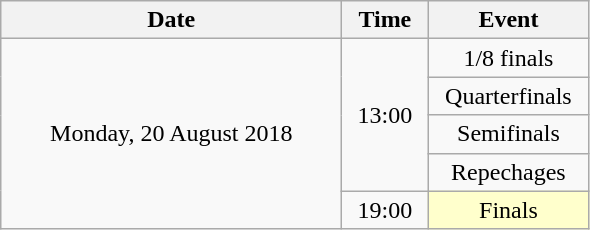<table class = "wikitable" style="text-align:center;">
<tr>
<th width=220>Date</th>
<th width=50>Time</th>
<th width=100>Event</th>
</tr>
<tr>
<td rowspan=5>Monday, 20 August 2018</td>
<td rowspan=4>13:00</td>
<td>1/8 finals</td>
</tr>
<tr>
<td>Quarterfinals</td>
</tr>
<tr>
<td>Semifinals</td>
</tr>
<tr>
<td>Repechages</td>
</tr>
<tr>
<td>19:00</td>
<td bgcolor=ffffcc>Finals</td>
</tr>
</table>
